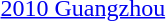<table>
<tr>
<td><a href='#'>2010 Guangzhou</a></td>
<td></td>
<td></td>
<td></td>
</tr>
</table>
